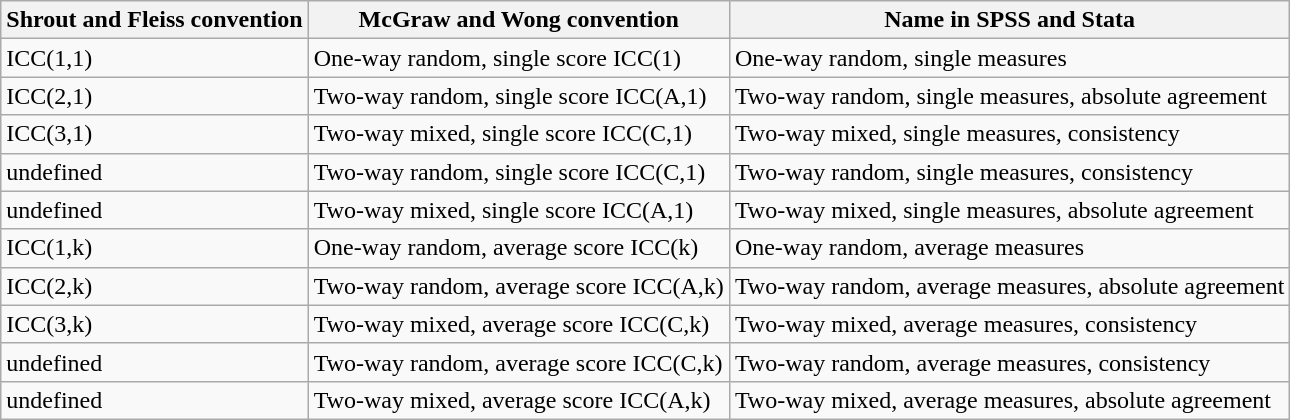<table class="wikitable sortable">
<tr>
<th>Shrout and Fleiss convention</th>
<th>McGraw and Wong convention </th>
<th>Name in SPSS and Stata </th>
</tr>
<tr>
<td>ICC(1,1)</td>
<td>One-way random, single score ICC(1)</td>
<td>One-way random, single measures</td>
</tr>
<tr>
<td>ICC(2,1)</td>
<td>Two-way random, single score ICC(A,1)</td>
<td>Two-way random, single measures, absolute agreement</td>
</tr>
<tr>
<td>ICC(3,1)</td>
<td>Two-way mixed, single score ICC(C,1)</td>
<td>Two-way mixed, single measures, consistency</td>
</tr>
<tr>
<td>undefined</td>
<td>Two-way random, single score ICC(C,1)</td>
<td>Two-way random, single measures, consistency</td>
</tr>
<tr>
<td>undefined</td>
<td>Two-way mixed, single score ICC(A,1)</td>
<td>Two-way mixed, single measures, absolute agreement</td>
</tr>
<tr>
<td>ICC(1,k)</td>
<td>One-way random, average score ICC(k)</td>
<td>One-way random, average measures</td>
</tr>
<tr>
<td>ICC(2,k)</td>
<td>Two-way random, average score ICC(A,k)</td>
<td>Two-way random, average measures, absolute agreement</td>
</tr>
<tr>
<td>ICC(3,k)</td>
<td>Two-way mixed, average score ICC(C,k)</td>
<td>Two-way mixed, average measures, consistency</td>
</tr>
<tr>
<td>undefined</td>
<td>Two-way random, average score ICC(C,k)</td>
<td>Two-way random, average measures, consistency</td>
</tr>
<tr>
<td>undefined</td>
<td>Two-way mixed, average score ICC(A,k)</td>
<td>Two-way mixed, average measures, absolute agreement</td>
</tr>
</table>
